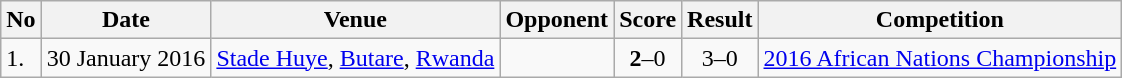<table class="wikitable" style="font-size:100%;">
<tr>
<th>No</th>
<th>Date</th>
<th>Venue</th>
<th>Opponent</th>
<th>Score</th>
<th>Result</th>
<th>Competition</th>
</tr>
<tr>
<td>1.</td>
<td>30 January 2016</td>
<td><a href='#'>Stade Huye</a>, <a href='#'>Butare</a>, <a href='#'>Rwanda</a></td>
<td></td>
<td align=center><strong>2</strong>–0</td>
<td align=center>3–0 </td>
<td><a href='#'>2016 African Nations Championship</a></td>
</tr>
</table>
